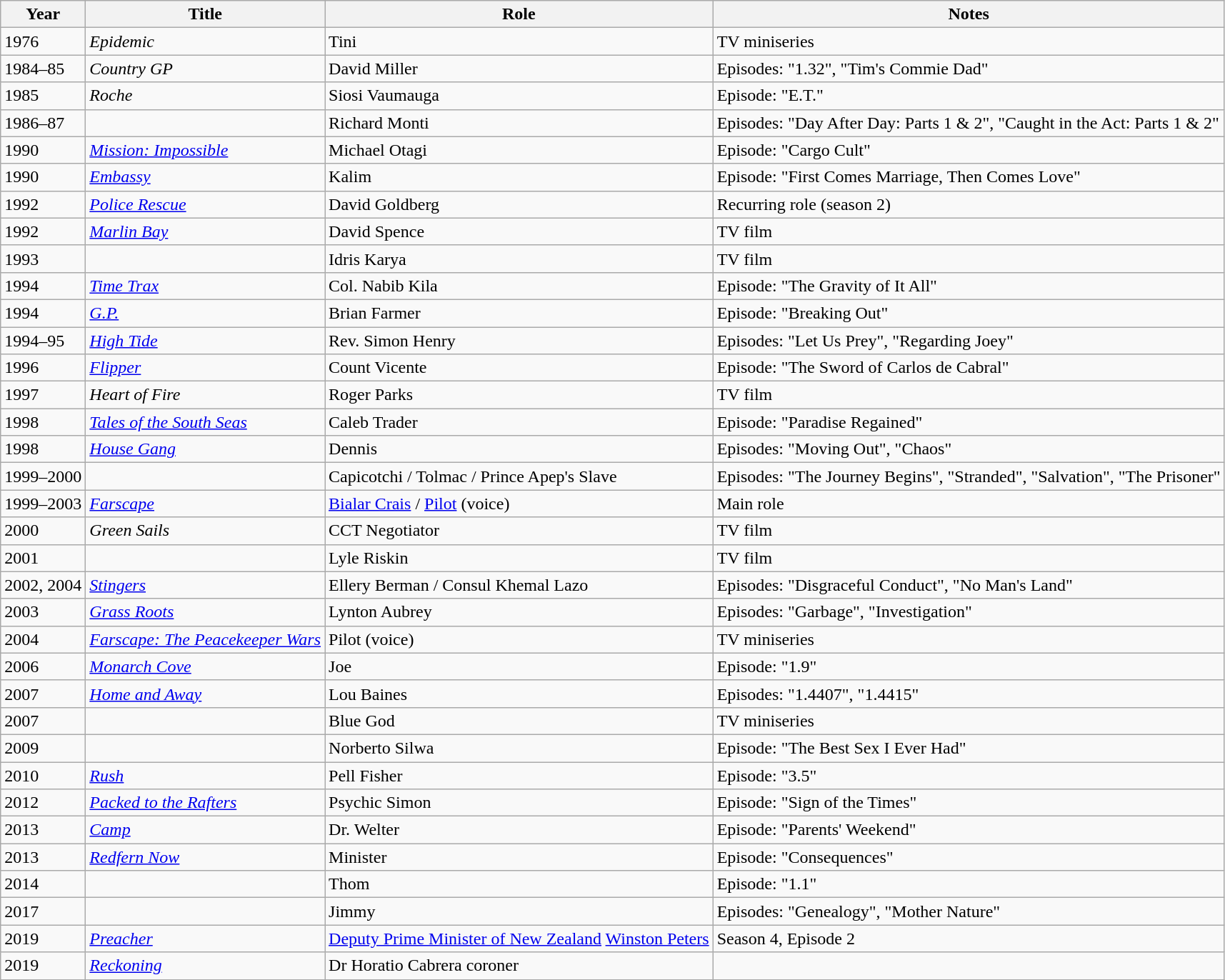<table class="wikitable sortable">
<tr>
<th>Year</th>
<th>Title</th>
<th>Role</th>
<th class="unsortable">Notes</th>
</tr>
<tr>
<td>1976</td>
<td><em>Epidemic</em></td>
<td>Tini</td>
<td>TV miniseries</td>
</tr>
<tr>
<td>1984–85</td>
<td><em>Country GP</em></td>
<td>David Miller</td>
<td>Episodes: "1.32", "Tim's Commie Dad"</td>
</tr>
<tr>
<td>1985</td>
<td><em>Roche</em></td>
<td>Siosi Vaumauga</td>
<td>Episode: "E.T."</td>
</tr>
<tr>
<td>1986–87</td>
<td><em></em></td>
<td>Richard Monti</td>
<td>Episodes: "Day After Day: Parts 1 & 2", "Caught in the Act: Parts 1 & 2"</td>
</tr>
<tr>
<td>1990</td>
<td><em><a href='#'>Mission: Impossible</a></em></td>
<td>Michael Otagi</td>
<td>Episode: "Cargo Cult"</td>
</tr>
<tr>
<td>1990</td>
<td><em><a href='#'>Embassy</a></em></td>
<td>Kalim</td>
<td>Episode: "First Comes Marriage, Then Comes Love"</td>
</tr>
<tr>
<td>1992</td>
<td><em><a href='#'>Police Rescue</a></em></td>
<td>David Goldberg</td>
<td>Recurring role (season 2)</td>
</tr>
<tr>
<td>1992</td>
<td><em><a href='#'>Marlin Bay</a></em></td>
<td>David Spence</td>
<td>TV film</td>
</tr>
<tr>
<td>1993</td>
<td><em></em></td>
<td>Idris Karya</td>
<td>TV film</td>
</tr>
<tr>
<td>1994</td>
<td><em><a href='#'>Time Trax</a></em></td>
<td>Col. Nabib Kila</td>
<td>Episode: "The Gravity of It All"</td>
</tr>
<tr>
<td>1994</td>
<td><em><a href='#'>G.P.</a></em></td>
<td>Brian Farmer</td>
<td>Episode: "Breaking Out"</td>
</tr>
<tr>
<td>1994–95</td>
<td><em><a href='#'>High Tide</a></em></td>
<td>Rev. Simon Henry</td>
<td>Episodes: "Let Us Prey", "Regarding Joey"</td>
</tr>
<tr>
<td>1996</td>
<td><em><a href='#'>Flipper</a></em></td>
<td>Count Vicente</td>
<td>Episode: "The Sword of Carlos de Cabral"</td>
</tr>
<tr>
<td>1997</td>
<td><em>Heart of Fire</em></td>
<td>Roger Parks</td>
<td>TV film</td>
</tr>
<tr>
<td>1998</td>
<td><em><a href='#'>Tales of the South Seas</a></em></td>
<td>Caleb Trader</td>
<td>Episode: "Paradise Regained"</td>
</tr>
<tr>
<td>1998</td>
<td><em><a href='#'>House Gang</a></em></td>
<td>Dennis</td>
<td>Episodes: "Moving Out", "Chaos"</td>
</tr>
<tr>
<td>1999–2000</td>
<td><em></em></td>
<td>Capicotchi / Tolmac / Prince Apep's Slave</td>
<td>Episodes: "The Journey Begins", "Stranded", "Salvation", "The Prisoner"</td>
</tr>
<tr>
<td>1999–2003</td>
<td><em><a href='#'>Farscape</a></em></td>
<td><a href='#'>Bialar Crais</a> / <a href='#'>Pilot</a> (voice)</td>
<td>Main role</td>
</tr>
<tr>
<td>2000</td>
<td><em>Green Sails</em></td>
<td>CCT Negotiator</td>
<td>TV film</td>
</tr>
<tr>
<td>2001</td>
<td><em></em></td>
<td>Lyle Riskin</td>
<td>TV film</td>
</tr>
<tr>
<td>2002, 2004</td>
<td><em><a href='#'>Stingers</a></em></td>
<td>Ellery Berman / Consul Khemal Lazo</td>
<td>Episodes: "Disgraceful Conduct", "No Man's Land"</td>
</tr>
<tr>
<td>2003</td>
<td><em><a href='#'>Grass Roots</a></em></td>
<td>Lynton Aubrey</td>
<td>Episodes: "Garbage", "Investigation"</td>
</tr>
<tr>
<td>2004</td>
<td><em><a href='#'>Farscape: The Peacekeeper Wars</a></em></td>
<td>Pilot (voice)</td>
<td>TV miniseries</td>
</tr>
<tr>
<td>2006</td>
<td><em><a href='#'>Monarch Cove</a></em></td>
<td>Joe</td>
<td>Episode: "1.9"</td>
</tr>
<tr>
<td>2007</td>
<td><em><a href='#'>Home and Away</a></em></td>
<td>Lou Baines</td>
<td>Episodes: "1.4407", "1.4415"</td>
</tr>
<tr>
<td>2007</td>
<td><em></em></td>
<td>Blue God</td>
<td>TV miniseries</td>
</tr>
<tr>
<td>2009</td>
<td><em></em></td>
<td>Norberto Silwa</td>
<td>Episode: "The Best Sex I Ever Had"</td>
</tr>
<tr>
<td>2010</td>
<td><em><a href='#'>Rush</a></em></td>
<td>Pell Fisher</td>
<td>Episode: "3.5"</td>
</tr>
<tr>
<td>2012</td>
<td><em><a href='#'>Packed to the Rafters</a></em></td>
<td>Psychic Simon</td>
<td>Episode: "Sign of the Times"</td>
</tr>
<tr>
<td>2013</td>
<td><em><a href='#'>Camp</a></em></td>
<td>Dr. Welter</td>
<td>Episode: "Parents' Weekend"</td>
</tr>
<tr>
<td>2013</td>
<td><em><a href='#'>Redfern Now</a></em></td>
<td>Minister</td>
<td>Episode: "Consequences"</td>
</tr>
<tr>
<td>2014</td>
<td><em></em></td>
<td>Thom</td>
<td>Episode: "1.1"</td>
</tr>
<tr>
<td>2017</td>
<td><em></em></td>
<td>Jimmy</td>
<td>Episodes: "Genealogy", "Mother Nature"</td>
</tr>
<tr>
<td>2019</td>
<td><em><a href='#'>Preacher</a></em></td>
<td><a href='#'>Deputy Prime Minister of New Zealand</a> <a href='#'>Winston Peters</a></td>
<td>Season 4, Episode 2</td>
</tr>
<tr>
<td>2019</td>
<td><em><a href='#'>Reckoning</a></em></td>
<td>Dr Horatio Cabrera coroner</td>
</tr>
</table>
